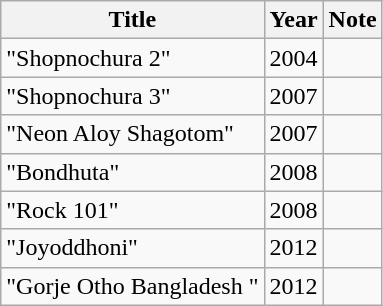<table class="wikitable plainrowheaders">
<tr>
<th>Title</th>
<th>Year</th>
<th>Note</th>
</tr>
<tr>
<td>"Shopnochura 2"</td>
<td>2004</td>
<td></td>
</tr>
<tr>
<td>"Shopnochura 3"</td>
<td>2007</td>
<td></td>
</tr>
<tr>
<td>"Neon Aloy Shagotom"</td>
<td>2007</td>
<td></td>
</tr>
<tr>
<td>"Bondhuta"</td>
<td>2008</td>
<td></td>
</tr>
<tr>
<td>"Rock 101"</td>
<td>2008</td>
<td></td>
</tr>
<tr>
<td>"Joyoddhoni"</td>
<td>2012</td>
<td></td>
</tr>
<tr>
<td>"Gorje Otho Bangladesh "</td>
<td>2012</td>
<td></td>
</tr>
</table>
